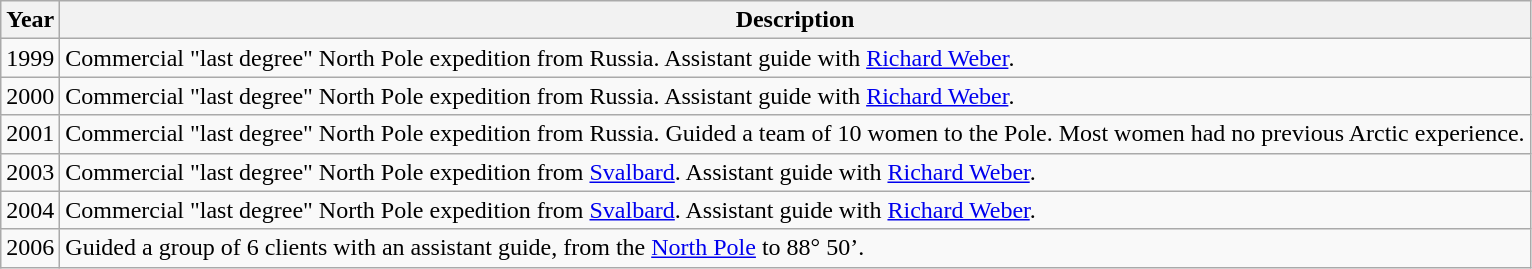<table class="wikitable">
<tr>
<th>Year</th>
<th>Description</th>
</tr>
<tr>
<td>1999</td>
<td align="left">Commercial "last degree" North Pole expedition from Russia. Assistant guide with <a href='#'>Richard Weber</a>.</td>
</tr>
<tr>
<td>2000</td>
<td align="left">Commercial "last degree" North Pole expedition from Russia. Assistant guide with <a href='#'>Richard Weber</a>.</td>
</tr>
<tr>
<td>2001</td>
<td align="left">Commercial "last degree" North Pole expedition from Russia. Guided a team of 10 women to the Pole. Most women had no previous Arctic experience.</td>
</tr>
<tr>
<td>2003</td>
<td align="left">Commercial "last degree" North Pole expedition from <a href='#'>Svalbard</a>. Assistant guide with <a href='#'>Richard Weber</a>.</td>
</tr>
<tr>
<td>2004</td>
<td align="left">Commercial "last degree" North Pole expedition from <a href='#'>Svalbard</a>. Assistant guide with <a href='#'>Richard Weber</a>.</td>
</tr>
<tr>
<td>2006</td>
<td align="left">Guided a group of 6 clients with an assistant guide, from the <a href='#'>North Pole</a> to 88° 50’.</td>
</tr>
</table>
